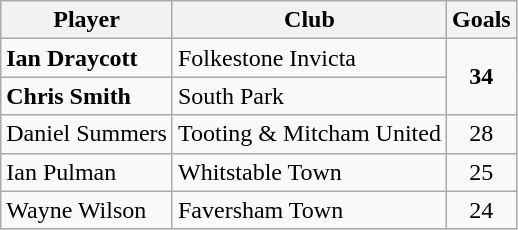<table class="wikitable">
<tr>
<th>Player</th>
<th>Club</th>
<th>Goals</th>
</tr>
<tr>
<td><strong>Ian Draycott</strong></td>
<td>Folkestone Invicta</td>
<td rowspan="2" align="center"><strong>34</strong></td>
</tr>
<tr>
<td><strong>Chris Smith</strong></td>
<td>South Park</td>
</tr>
<tr>
<td>Daniel Summers</td>
<td>Tooting & Mitcham United</td>
<td align="center">28</td>
</tr>
<tr>
<td>Ian Pulman</td>
<td>Whitstable Town</td>
<td align="center">25</td>
</tr>
<tr>
<td>Wayne Wilson</td>
<td>Faversham Town</td>
<td align="center">24</td>
</tr>
</table>
